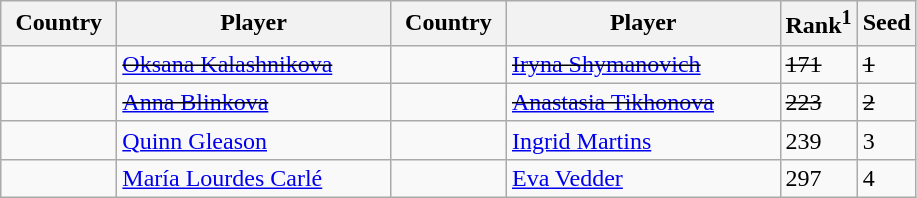<table class="sortable wikitable">
<tr>
<th width="70">Country</th>
<th width="175">Player</th>
<th width="70">Country</th>
<th width="175">Player</th>
<th>Rank<sup>1</sup></th>
<th>Seed</th>
</tr>
<tr>
<td><s></s></td>
<td><s><a href='#'>Oksana Kalashnikova</a></s></td>
<td></td>
<td><s><a href='#'>Iryna Shymanovich</a></s></td>
<td><s>171</s></td>
<td><s>1</s></td>
</tr>
<tr>
<td></td>
<td><s><a href='#'>Anna Blinkova</a></s></td>
<td></td>
<td><s><a href='#'>Anastasia Tikhonova</a></s></td>
<td><s>223</s></td>
<td><s>2</s></td>
</tr>
<tr>
<td></td>
<td><a href='#'>Quinn Gleason</a></td>
<td></td>
<td><a href='#'>Ingrid Martins</a></td>
<td>239</td>
<td>3</td>
</tr>
<tr>
<td></td>
<td><a href='#'>María Lourdes Carlé</a></td>
<td></td>
<td><a href='#'>Eva Vedder</a></td>
<td>297</td>
<td>4</td>
</tr>
</table>
